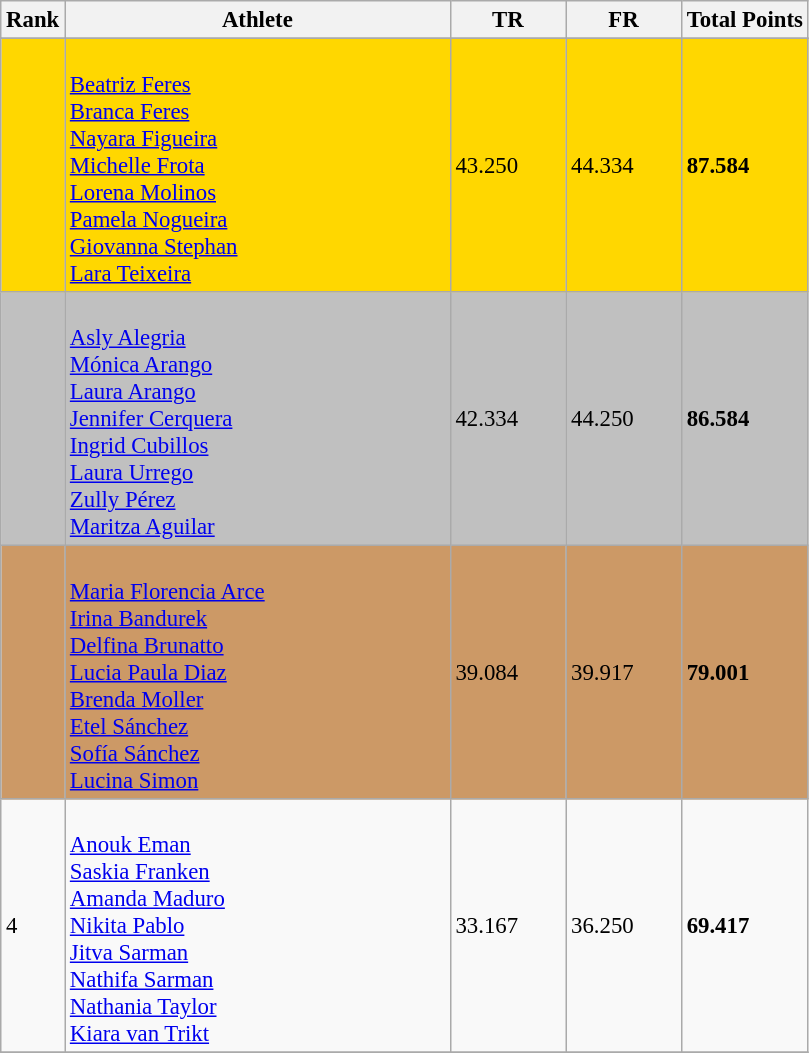<table class="wikitable" style="font-size:95%" style="width:35em;" style="text-align:center">
<tr>
<th>Rank</th>
<th width=250>Athlete</th>
<th width=70>TR</th>
<th width=70>FR</th>
<th>Total Points</th>
</tr>
<tr>
</tr>
<tr bgcolor=gold>
<td></td>
<td align=left><br><a href='#'>Beatriz Feres</a><br><a href='#'>Branca Feres</a><br><a href='#'>Nayara Figueira</a><br><a href='#'>Michelle Frota</a><br><a href='#'>Lorena Molinos</a><br><a href='#'>Pamela Nogueira</a><br><a href='#'>Giovanna Stephan</a><br><a href='#'>Lara Teixeira</a></td>
<td>43.250</td>
<td>44.334</td>
<td><strong>87.584</strong></td>
</tr>
<tr bgcolor=silver>
<td></td>
<td align=left><br><a href='#'>Asly Alegria</a><br><a href='#'>Mónica Arango</a><br><a href='#'>Laura Arango</a><br><a href='#'>Jennifer Cerquera</a><br><a href='#'>Ingrid Cubillos</a><br><a href='#'>Laura Urrego</a><br><a href='#'>Zully Pérez</a><br><a href='#'>Maritza Aguilar</a></td>
<td>42.334</td>
<td>44.250</td>
<td><strong>86.584</strong></td>
</tr>
<tr bgcolor=cc9966>
<td></td>
<td align=left><br><a href='#'>Maria Florencia Arce</a><br><a href='#'>Irina Bandurek</a><br><a href='#'>Delfina Brunatto</a><br><a href='#'>Lucia Paula Diaz</a><br><a href='#'>Brenda Moller</a><br><a href='#'>Etel Sánchez</a><br><a href='#'>Sofía Sánchez</a><br><a href='#'>Lucina Simon</a></td>
<td>39.084</td>
<td>39.917</td>
<td><strong>79.001</strong></td>
</tr>
<tr>
<td>4</td>
<td align=left><br><a href='#'>Anouk Eman</a><br><a href='#'>Saskia Franken</a><br><a href='#'>Amanda Maduro</a><br><a href='#'>Nikita Pablo</a><br><a href='#'>Jitva Sarman</a><br><a href='#'>Nathifa Sarman</a><br><a href='#'>Nathania Taylor</a><br><a href='#'>Kiara van Trikt</a></td>
<td>33.167</td>
<td>36.250</td>
<td><strong>69.417</strong></td>
</tr>
<tr>
</tr>
</table>
